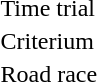<table>
<tr>
<td>Time trial</td>
<td></td>
<td></td>
<td></td>
</tr>
<tr>
<td>Criterium</td>
<td></td>
<td></td>
<td></td>
</tr>
<tr>
<td>Road race</td>
<td></td>
<td></td>
<td></td>
</tr>
</table>
